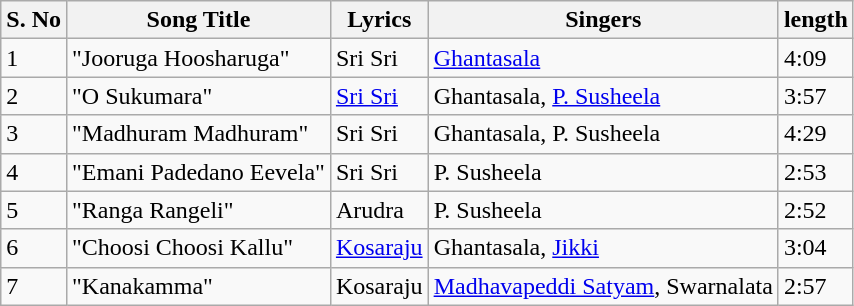<table class="wikitable">
<tr>
<th>S. No</th>
<th>Song Title</th>
<th>Lyrics</th>
<th>Singers</th>
<th>length</th>
</tr>
<tr>
<td>1</td>
<td>"Jooruga Hoosharuga"</td>
<td>Sri Sri</td>
<td><a href='#'>Ghantasala</a></td>
<td>4:09</td>
</tr>
<tr>
<td>2</td>
<td>"O Sukumara"</td>
<td><a href='#'>Sri Sri</a></td>
<td>Ghantasala, <a href='#'>P. Susheela</a></td>
<td>3:57</td>
</tr>
<tr>
<td>3</td>
<td>"Madhuram Madhuram"</td>
<td>Sri Sri</td>
<td>Ghantasala, P. Susheela</td>
<td>4:29</td>
</tr>
<tr>
<td>4</td>
<td>"Emani Padedano Eevela"</td>
<td>Sri Sri</td>
<td>P. Susheela</td>
<td>2:53</td>
</tr>
<tr>
<td>5</td>
<td>"Ranga Rangeli"</td>
<td>Arudra</td>
<td>P. Susheela</td>
<td>2:52</td>
</tr>
<tr>
<td>6</td>
<td>"Choosi Choosi Kallu"</td>
<td><a href='#'>Kosaraju</a></td>
<td>Ghantasala, <a href='#'>Jikki</a></td>
<td>3:04</td>
</tr>
<tr>
<td>7</td>
<td>"Kanakamma"</td>
<td>Kosaraju</td>
<td><a href='#'>Madhavapeddi Satyam</a>, Swarnalata</td>
<td>2:57</td>
</tr>
</table>
